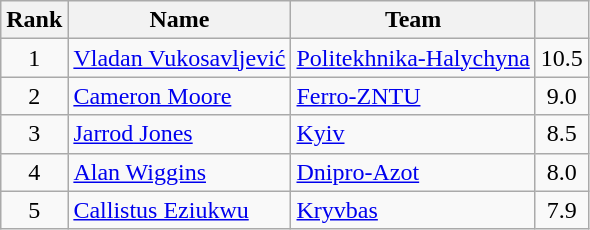<table class="wikitable sortable" style="text-align:left;">
<tr>
<th>Rank</th>
<th>Name</th>
<th>Team</th>
<th></th>
</tr>
<tr>
<td align=center>1</td>
<td> <a href='#'>Vladan Vukosavljević</a></td>
<td><a href='#'>Politekhnika-Halychyna</a></td>
<td align=center>10.5</td>
</tr>
<tr>
<td align=center>2</td>
<td> <a href='#'>Cameron Moore</a></td>
<td><a href='#'>Ferro-ZNTU</a></td>
<td align=center>9.0</td>
</tr>
<tr>
<td align=center>3</td>
<td> <a href='#'>Jarrod Jones</a></td>
<td><a href='#'>Kyiv</a></td>
<td align=center>8.5</td>
</tr>
<tr>
<td align=center>4</td>
<td> <a href='#'>Alan Wiggins</a></td>
<td><a href='#'>Dnipro-Azot</a></td>
<td align=center>8.0</td>
</tr>
<tr>
<td align=center>5</td>
<td> <a href='#'>Callistus Eziukwu</a></td>
<td><a href='#'>Kryvbas</a></td>
<td align=center>7.9</td>
</tr>
</table>
